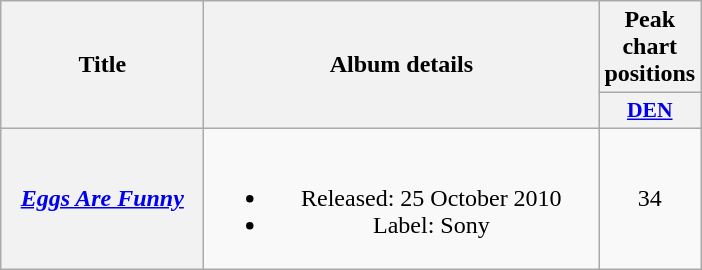<table class="wikitable plainrowheaders" style="text-align:center;" border="1">
<tr>
<th scope="col" rowspan="2" style="width:8em;">Title</th>
<th scope="col" rowspan="2" style="width:16em;">Album details</th>
<th scope="col" colspan="1">Peak chart positions</th>
</tr>
<tr>
<th scope="col" style="width:3em;font-size:90%;"><a href='#'>DEN</a><br></th>
</tr>
<tr>
<th scope="row"><em><a href='#'>Eggs Are Funny</a></em></th>
<td><br><ul><li>Released: 25 October 2010</li><li>Label: Sony</li></ul></td>
<td>34</td>
</tr>
</table>
